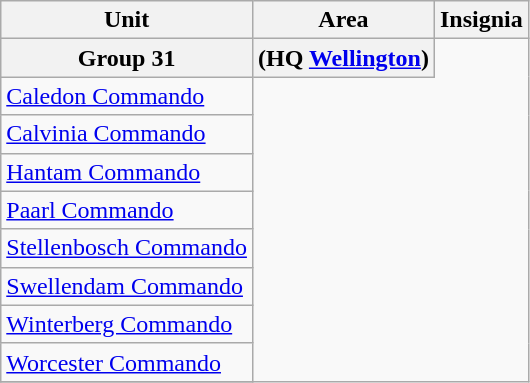<table class="wikitable">
<tr>
<th>Unit</th>
<th>Area</th>
<th>Insignia</th>
</tr>
<tr>
<th>Group 31</th>
<th>(HQ <a href='#'>Wellington</a>)</th>
</tr>
<tr>
<td><a href='#'>Caledon Commando</a></td>
</tr>
<tr>
<td><a href='#'>Calvinia Commando</a></td>
</tr>
<tr>
<td><a href='#'>Hantam Commando</a></td>
</tr>
<tr>
<td><a href='#'>Paarl Commando</a></td>
</tr>
<tr>
<td><a href='#'>Stellenbosch Commando</a></td>
</tr>
<tr>
<td><a href='#'>Swellendam Commando</a></td>
</tr>
<tr>
<td><a href='#'>Winterberg Commando</a></td>
</tr>
<tr>
<td><a href='#'>Worcester Commando</a></td>
</tr>
<tr>
</tr>
</table>
